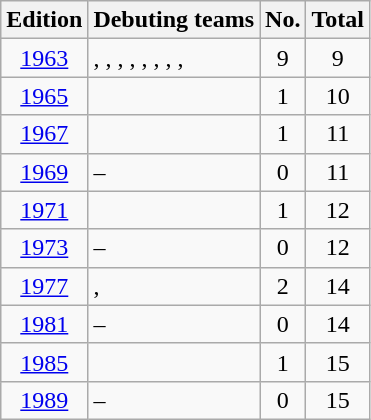<table class="wikitable" style="text-align: center;">
<tr>
<th>Edition</th>
<th>Debuting teams</th>
<th>No.</th>
<th>Total</th>
</tr>
<tr>
<td><a href='#'>1963</a></td>
<td align=left>, , , , , , , , </td>
<td>9</td>
<td>9</td>
</tr>
<tr>
<td><a href='#'>1965</a></td>
<td align=left></td>
<td>1</td>
<td>10</td>
</tr>
<tr>
<td><a href='#'>1967</a></td>
<td align=left></td>
<td>1</td>
<td>11</td>
</tr>
<tr>
<td><a href='#'>1969</a></td>
<td align=left>–</td>
<td>0</td>
<td>11</td>
</tr>
<tr>
<td><a href='#'>1971</a></td>
<td align=left></td>
<td>1</td>
<td>12</td>
</tr>
<tr>
<td><a href='#'>1973</a></td>
<td align=left>–</td>
<td>0</td>
<td>12</td>
</tr>
<tr>
<td><a href='#'>1977</a></td>
<td align=left>, </td>
<td>2</td>
<td>14</td>
</tr>
<tr>
<td><a href='#'>1981</a></td>
<td align=left>–</td>
<td>0</td>
<td>14</td>
</tr>
<tr>
<td><a href='#'>1985</a></td>
<td align=left></td>
<td>1</td>
<td>15</td>
</tr>
<tr>
<td><a href='#'>1989</a></td>
<td align=left>–</td>
<td>0</td>
<td>15</td>
</tr>
</table>
